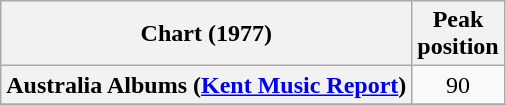<table class="wikitable sortable plainrowheaders" style="text-align:center">
<tr>
<th scope="col">Chart (1977)</th>
<th scope="col">Peak<br>position</th>
</tr>
<tr>
<th scope="row">Australia Albums (<a href='#'>Kent Music Report</a>)</th>
<td>90</td>
</tr>
<tr>
</tr>
<tr>
</tr>
<tr>
</tr>
<tr>
</tr>
</table>
